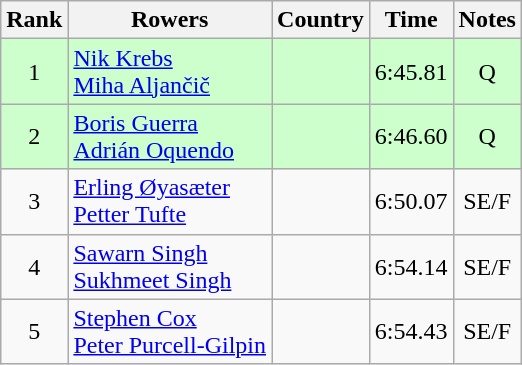<table class="wikitable" style="text-align:center">
<tr>
<th>Rank</th>
<th>Rowers</th>
<th>Country</th>
<th>Time</th>
<th>Notes</th>
</tr>
<tr bgcolor=ccffcc>
<td>1</td>
<td align="left"><a href='#'>Nik Krebs</a><br><a href='#'>Miha Aljančič</a></td>
<td align="left"></td>
<td>6:45.81</td>
<td>Q</td>
</tr>
<tr bgcolor=ccffcc>
<td>2</td>
<td align="left"><a href='#'>Boris Guerra</a><br><a href='#'>Adrián Oquendo</a></td>
<td align="left"></td>
<td>6:46.60</td>
<td>Q</td>
</tr>
<tr>
<td>3</td>
<td align="left"><a href='#'>Erling Øyasæter</a><br><a href='#'>Petter Tufte</a></td>
<td align="left"></td>
<td>6:50.07</td>
<td>SE/F</td>
</tr>
<tr>
<td>4</td>
<td align="left"><a href='#'>Sawarn Singh</a><br><a href='#'>Sukhmeet Singh</a></td>
<td align="left"></td>
<td>6:54.14</td>
<td>SE/F</td>
</tr>
<tr>
<td>5</td>
<td align="left"><a href='#'>Stephen Cox</a><br><a href='#'>Peter Purcell-Gilpin</a></td>
<td align="left"></td>
<td>6:54.43</td>
<td>SE/F</td>
</tr>
</table>
